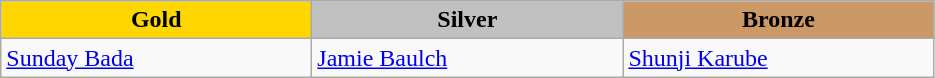<table class="wikitable" style="text-align:left">
<tr align="center">
<td width=200 bgcolor=gold><strong>Gold</strong></td>
<td width=200 bgcolor=silver><strong>Silver</strong></td>
<td width=200 bgcolor=CC9966><strong>Bronze</strong></td>
</tr>
<tr>
<td><a href='#'>Sunday Bada</a><br><em></em></td>
<td><a href='#'>Jamie Baulch</a><br><em></em></td>
<td><a href='#'>Shunji Karube</a><br><em></em></td>
</tr>
</table>
